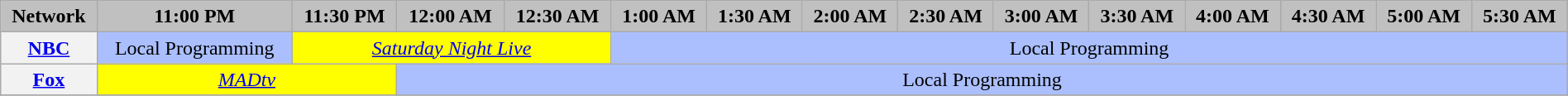<table class="wikitable" style="width:100%;margin-right:0;text-align:center">
<tr>
<th style="background-color:#C0C0C0;text-align:center" colspan="2">Network</th>
<th style="background-color:#C0C0C0;text-align:center">11:00 PM</th>
<th style="background-color:#C0C0C0;text-align:center">11:30 PM</th>
<th style="background-color:#C0C0C0;text-align:center">12:00 AM</th>
<th style="background-color:#C0C0C0;text-align:center">12:30 AM</th>
<th style="background-color:#C0C0C0;text-align:center">1:00 AM</th>
<th style="background-color:#C0C0C0;text-align:center">1:30 AM</th>
<th style="background-color:#C0C0C0;text-align:center">2:00 AM</th>
<th style="background-color:#C0C0C0;text-align:center">2:30 AM</th>
<th style="background-color:#C0C0C0;text-align:center">3:00 AM</th>
<th style="background-color:#C0C0C0;text-align:center">3:30 AM</th>
<th style="background-color:#C0C0C0;text-align:center">4:00 AM</th>
<th style="background-color:#C0C0C0;text-align:center">4:30 AM</th>
<th style="background-color:#C0C0C0;text-align:center">5:00 AM</th>
<th style="background-color:#C0C0C0;text-align:center">5:30 AM</th>
</tr>
<tr>
<th colspan="2"><a href='#'>NBC</a></th>
<td style="background:#abbfff">Local Programming</td>
<td colspan="3" style="background:yellow"><em><a href='#'>Saturday Night Live</a></em></td>
<td colspan="10" style="background:#abbfff">Local Programming</td>
</tr>
<tr>
<th colspan="2"><a href='#'>Fox</a></th>
<td colspan="2" style="background:yellow"><em><a href='#'>MADtv</a></em></td>
<td colspan="12" style="background:#abbfff">Local Programming</td>
</tr>
<tr>
</tr>
</table>
